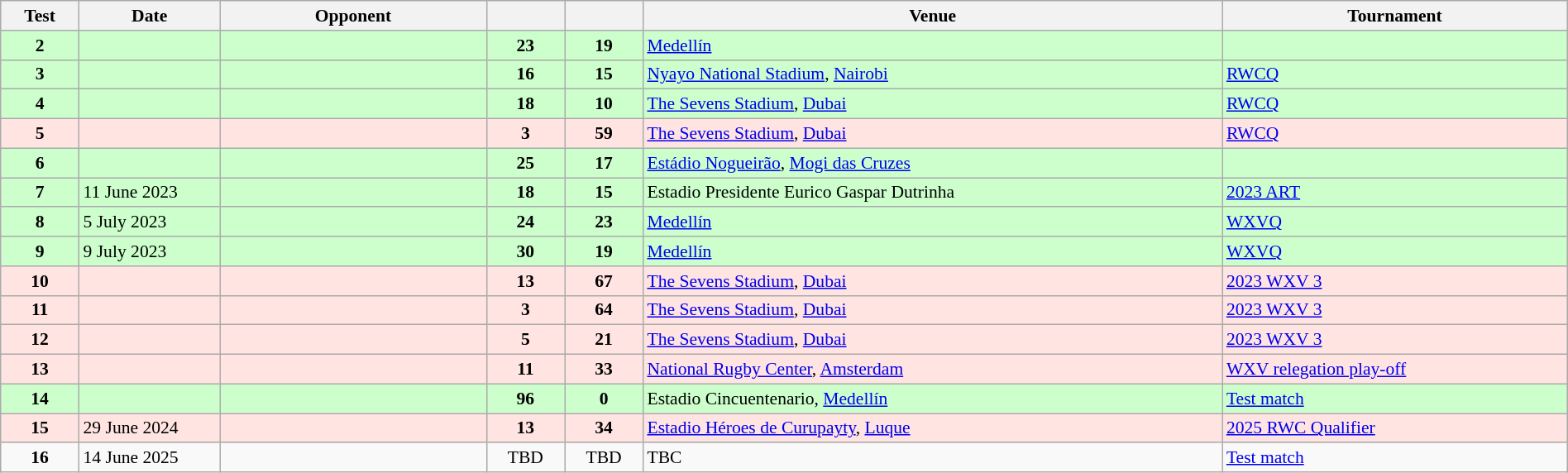<table class="wikitable sortable" style="width:100%; font-size:90%">
<tr>
<th style="width:5%">Test</th>
<th style="width:9%">Date</th>
<th style="width:17%">Opponent</th>
<th style="width:5%"></th>
<th style="width:5%"></th>
<th>Venue</th>
<th>Tournament</th>
</tr>
<tr bgcolor="#ccffcc">
<td align="center"><strong>2</strong></td>
<td></td>
<td></td>
<td align="center"><strong>23</strong></td>
<td align="center"><strong>19</strong></td>
<td><a href='#'>Medellín</a></td>
<td></td>
</tr>
<tr bgcolor="#ccffcc">
<td align="center"><strong>3</strong></td>
<td></td>
<td></td>
<td align="center"><strong>16</strong></td>
<td align="center"><strong>15</strong></td>
<td><a href='#'>Nyayo National Stadium</a>, <a href='#'>Nairobi</a></td>
<td><a href='#'>RWCQ</a></td>
</tr>
<tr bgcolor="#ccffcc">
<td align="center"><strong>4</strong></td>
<td></td>
<td></td>
<td align="center"><strong>18</strong></td>
<td align="center"><strong>10</strong></td>
<td><a href='#'>The Sevens Stadium</a>, <a href='#'>Dubai</a></td>
<td><a href='#'>RWCQ</a></td>
</tr>
<tr bgcolor="FFE4E1">
<td align="center"><strong>5</strong></td>
<td></td>
<td></td>
<td align="center"><strong>3</strong></td>
<td align="center"><strong>59</strong></td>
<td><a href='#'>The Sevens Stadium</a>, <a href='#'>Dubai</a></td>
<td><a href='#'>RWCQ</a></td>
</tr>
<tr bgcolor="#ccffcc">
<td align="center"><strong>6</strong></td>
<td></td>
<td></td>
<td align="center"><strong>25</strong></td>
<td align="center"><strong>17</strong></td>
<td><a href='#'>Estádio Nogueirão</a>, <a href='#'>Mogi das Cruzes</a></td>
<td></td>
</tr>
<tr bgcolor="#ccffcc">
<td align="center"><strong>7</strong></td>
<td>11 June 2023</td>
<td></td>
<td align="center"><strong>18</strong></td>
<td align="center"><strong>15</strong></td>
<td>Estadio Presidente Eurico Gaspar Dutrinha</td>
<td><a href='#'>2023 ART</a></td>
</tr>
<tr bgcolor="#ccffcc">
<td align="center"><strong>8</strong></td>
<td>5 July 2023</td>
<td></td>
<td align="center"><strong>24</strong></td>
<td align="center"><strong>23</strong></td>
<td><a href='#'>Medellín</a></td>
<td><a href='#'>WXVQ</a></td>
</tr>
<tr bgcolor="#ccffcc">
<td align="center"><strong>9</strong></td>
<td>9 July 2023</td>
<td></td>
<td align="center"><strong>30</strong></td>
<td align="center"><strong>19</strong></td>
<td><a href='#'>Medellín</a></td>
<td><a href='#'>WXVQ</a></td>
</tr>
<tr bgcolor="FFE4E1">
<td align="center"><strong>10</strong></td>
<td></td>
<td></td>
<td align="center"><strong>13</strong></td>
<td align="center"><strong>67</strong></td>
<td><a href='#'>The Sevens Stadium</a>, <a href='#'>Dubai</a></td>
<td><a href='#'>2023 WXV 3</a></td>
</tr>
<tr bgcolor="FFE4E1">
<td align="center"><strong>11</strong></td>
<td></td>
<td></td>
<td align="center"><strong>3</strong></td>
<td align="center"><strong>64</strong></td>
<td><a href='#'>The Sevens Stadium</a>, <a href='#'>Dubai</a></td>
<td><a href='#'>2023 WXV 3</a></td>
</tr>
<tr bgcolor="FFE4E1">
<td align="center"><strong>12</strong></td>
<td></td>
<td></td>
<td align="center"><strong>5</strong></td>
<td align="center"><strong>21</strong></td>
<td><a href='#'>The Sevens Stadium</a>, <a href='#'>Dubai</a></td>
<td><a href='#'>2023 WXV 3</a></td>
</tr>
<tr bgcolor="FFE4E1">
<td align="center"><strong>13</strong></td>
<td></td>
<td></td>
<td align="center"><strong>11</strong></td>
<td align="center"><strong>33</strong></td>
<td><a href='#'>National Rugby Center</a>, <a href='#'>Amsterdam</a></td>
<td><a href='#'>WXV relegation play-off</a></td>
</tr>
<tr bgcolor="#ccffcc">
<td align="center"><strong>14</strong></td>
<td></td>
<td></td>
<td align="center"><strong>96</strong></td>
<td align="center"><strong>0</strong></td>
<td>Estadio Cincuentenario, <a href='#'>Medellín</a></td>
<td><a href='#'>Test match</a></td>
</tr>
<tr bgcolor="FFE4E1">
<td align="center"><strong>15</strong></td>
<td>29 June 2024</td>
<td></td>
<td align="center"><strong>13</strong></td>
<td align="center"><strong>34</strong></td>
<td><a href='#'>Estadio Héroes de Curupayty</a>, <a href='#'>Luque</a></td>
<td><a href='#'>2025 RWC Qualifier</a></td>
</tr>
<tr>
<td align="center"><strong>16</strong></td>
<td>14 June 2025</td>
<td></td>
<td align="center">TBD</td>
<td align="center">TBD</td>
<td>TBC</td>
<td><a href='#'>Test match</a></td>
</tr>
</table>
